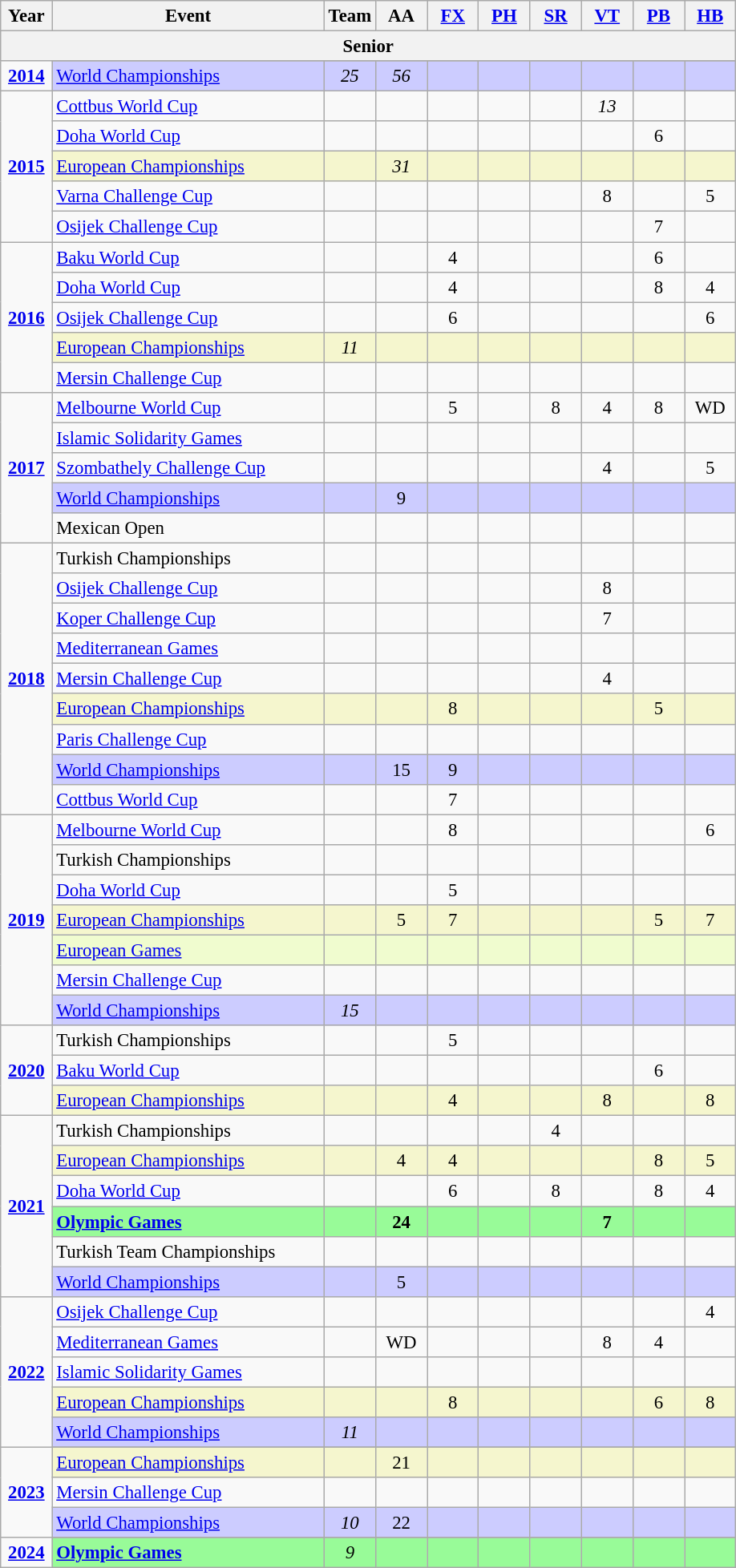<table class="wikitable sortable" style="text-align:center; font-size:95%;">
<tr>
<th width=7% class=unsortable>Year</th>
<th width=37% class=unsortable>Event</th>
<th width=7% class=unsortable>Team</th>
<th width=7% class=unsortable>AA</th>
<th width=7% class=unsortable><a href='#'>FX</a></th>
<th width=7% class=unsortable><a href='#'>PH</a></th>
<th width=7% class=unsortable><a href='#'>SR</a></th>
<th width=7% class=unsortable><a href='#'>VT</a></th>
<th width=7% class=unsortable><a href='#'>PB</a></th>
<th width=7% class=unsortable><a href='#'>HB</a></th>
</tr>
<tr>
<th colspan="10">Senior</th>
</tr>
<tr>
<td rowspan="2"><strong><a href='#'>2014</a></strong></td>
</tr>
<tr bgcolor=#CCCCFF>
<td align=left><a href='#'>World Championships</a></td>
<td><em>25</em></td>
<td><em>56</em></td>
<td></td>
<td></td>
<td></td>
<td></td>
<td></td>
<td></td>
</tr>
<tr>
<td rowspan="5"><strong><a href='#'>2015</a></strong></td>
<td align=left><a href='#'>Cottbus World Cup</a></td>
<td></td>
<td></td>
<td></td>
<td></td>
<td></td>
<td><em>13</em></td>
<td></td>
<td></td>
</tr>
<tr>
<td align=left><a href='#'>Doha World Cup</a></td>
<td></td>
<td></td>
<td></td>
<td></td>
<td></td>
<td></td>
<td>6</td>
<td></td>
</tr>
<tr bgcolor=#F5F6CE>
<td align=left><a href='#'>European Championships</a></td>
<td></td>
<td><em>31</em></td>
<td></td>
<td></td>
<td></td>
<td></td>
<td></td>
<td></td>
</tr>
<tr>
<td align=left><a href='#'>Varna Challenge Cup</a></td>
<td></td>
<td></td>
<td></td>
<td></td>
<td></td>
<td>8</td>
<td></td>
<td>5</td>
</tr>
<tr>
<td align=left><a href='#'>Osijek Challenge Cup</a></td>
<td></td>
<td></td>
<td></td>
<td></td>
<td></td>
<td></td>
<td>7</td>
<td></td>
</tr>
<tr>
<td rowspan="5"><strong><a href='#'>2016</a></strong></td>
<td align=left><a href='#'>Baku World Cup</a></td>
<td></td>
<td></td>
<td>4</td>
<td></td>
<td></td>
<td></td>
<td>6</td>
<td></td>
</tr>
<tr>
<td align=left><a href='#'>Doha World Cup</a></td>
<td></td>
<td></td>
<td>4</td>
<td></td>
<td></td>
<td></td>
<td>8</td>
<td>4</td>
</tr>
<tr>
<td align=left><a href='#'>Osijek Challenge Cup</a></td>
<td></td>
<td></td>
<td>6</td>
<td></td>
<td></td>
<td></td>
<td></td>
<td>6</td>
</tr>
<tr bgcolor=#F5F6CE>
<td align=left><a href='#'>European Championships</a></td>
<td><em>11</em></td>
<td></td>
<td></td>
<td></td>
<td></td>
<td></td>
<td></td>
<td></td>
</tr>
<tr>
<td align=left><a href='#'>Mersin Challenge Cup</a></td>
<td></td>
<td></td>
<td></td>
<td></td>
<td></td>
<td></td>
<td></td>
<td></td>
</tr>
<tr>
<td rowspan="5"><strong><a href='#'>2017</a></strong></td>
<td align=left><a href='#'>Melbourne World Cup</a></td>
<td></td>
<td></td>
<td>5</td>
<td></td>
<td>8</td>
<td>4</td>
<td>8</td>
<td>WD</td>
</tr>
<tr>
<td align=left><a href='#'>Islamic Solidarity Games</a></td>
<td></td>
<td></td>
<td></td>
<td></td>
<td></td>
<td></td>
<td></td>
<td></td>
</tr>
<tr>
<td align=left><a href='#'>Szombathely Challenge Cup</a></td>
<td></td>
<td></td>
<td></td>
<td></td>
<td></td>
<td>4</td>
<td></td>
<td>5</td>
</tr>
<tr bgcolor=#CCCCFF>
<td align=left><a href='#'>World Championships</a></td>
<td></td>
<td>9</td>
<td></td>
<td></td>
<td></td>
<td></td>
<td></td>
<td></td>
</tr>
<tr>
<td align=left>Mexican Open</td>
<td></td>
<td></td>
<td></td>
<td></td>
<td></td>
<td></td>
<td></td>
<td></td>
</tr>
<tr>
<td rowspan="9"><strong><a href='#'>2018</a></strong></td>
<td align=left>Turkish Championships</td>
<td></td>
<td></td>
<td></td>
<td></td>
<td></td>
<td></td>
<td></td>
<td></td>
</tr>
<tr>
<td align=left><a href='#'>Osijek Challenge Cup</a></td>
<td></td>
<td></td>
<td></td>
<td></td>
<td></td>
<td>8</td>
<td></td>
<td></td>
</tr>
<tr>
<td align=left><a href='#'>Koper Challenge Cup</a></td>
<td></td>
<td></td>
<td></td>
<td></td>
<td></td>
<td>7</td>
<td></td>
<td></td>
</tr>
<tr>
<td align=left><a href='#'>Mediterranean Games</a></td>
<td></td>
<td></td>
<td></td>
<td></td>
<td></td>
<td></td>
<td></td>
<td></td>
</tr>
<tr>
<td align=left><a href='#'>Mersin Challenge Cup</a></td>
<td></td>
<td></td>
<td></td>
<td></td>
<td></td>
<td>4</td>
<td></td>
<td></td>
</tr>
<tr bgcolor=#F5F6CE>
<td align=left><a href='#'>European Championships</a></td>
<td></td>
<td></td>
<td>8</td>
<td></td>
<td></td>
<td></td>
<td>5</td>
<td></td>
</tr>
<tr>
<td align=left><a href='#'>Paris Challenge Cup</a></td>
<td></td>
<td></td>
<td></td>
<td></td>
<td></td>
<td></td>
<td></td>
<td></td>
</tr>
<tr bgcolor=#CCCCFF>
<td align=left><a href='#'>World Championships</a></td>
<td></td>
<td>15</td>
<td>9</td>
<td></td>
<td></td>
<td></td>
<td></td>
<td></td>
</tr>
<tr>
<td align=left><a href='#'>Cottbus World Cup</a></td>
<td></td>
<td></td>
<td>7</td>
<td></td>
<td></td>
<td></td>
<td></td>
<td></td>
</tr>
<tr>
<td rowspan="7"><strong><a href='#'>2019</a></strong></td>
<td align=left><a href='#'>Melbourne World Cup</a></td>
<td></td>
<td></td>
<td>8</td>
<td></td>
<td></td>
<td></td>
<td></td>
<td>6</td>
</tr>
<tr>
<td align=left>Turkish Championships</td>
<td></td>
<td></td>
<td></td>
<td></td>
<td></td>
<td></td>
<td></td>
<td></td>
</tr>
<tr>
<td align=left><a href='#'>Doha World Cup</a></td>
<td></td>
<td></td>
<td>5</td>
<td></td>
<td></td>
<td></td>
<td></td>
<td></td>
</tr>
<tr bgcolor=#F5F6CE>
<td align=left><a href='#'>European Championships</a></td>
<td></td>
<td>5</td>
<td>7</td>
<td></td>
<td></td>
<td></td>
<td>5</td>
<td>7</td>
</tr>
<tr bgcolor=#f0fccf>
<td align=left><a href='#'>European Games</a></td>
<td></td>
<td></td>
<td></td>
<td></td>
<td></td>
<td></td>
<td></td>
<td></td>
</tr>
<tr>
<td align=left><a href='#'>Mersin Challenge Cup</a></td>
<td></td>
<td></td>
<td></td>
<td></td>
<td></td>
<td></td>
<td></td>
<td></td>
</tr>
<tr bgcolor=#CCCCFF>
<td align=left><a href='#'>World Championships</a></td>
<td><em>15</em></td>
<td></td>
<td></td>
<td></td>
<td></td>
<td></td>
<td></td>
<td></td>
</tr>
<tr>
<td rowspan="3"><strong><a href='#'>2020</a></strong></td>
<td align=left>Turkish Championships</td>
<td></td>
<td></td>
<td>5</td>
<td></td>
<td></td>
<td></td>
<td></td>
<td></td>
</tr>
<tr>
<td align=left><a href='#'>Baku World Cup</a></td>
<td></td>
<td></td>
<td></td>
<td></td>
<td></td>
<td></td>
<td>6</td>
<td></td>
</tr>
<tr bgcolor=#F5F6CE>
<td align=left><a href='#'>European Championships</a></td>
<td></td>
<td></td>
<td>4</td>
<td></td>
<td></td>
<td>8</td>
<td></td>
<td>8</td>
</tr>
<tr>
<td rowspan="6"><strong><a href='#'>2021</a></strong></td>
<td align=left>Turkish Championships</td>
<td></td>
<td></td>
<td></td>
<td></td>
<td>4</td>
<td></td>
<td></td>
<td></td>
</tr>
<tr bgcolor=#F5F6CE>
<td align=left><a href='#'>European Championships</a></td>
<td></td>
<td>4</td>
<td>4</td>
<td></td>
<td></td>
<td></td>
<td>8</td>
<td>5</td>
</tr>
<tr>
<td align=left><a href='#'>Doha World Cup</a></td>
<td></td>
<td></td>
<td>6</td>
<td></td>
<td>8</td>
<td></td>
<td>8</td>
<td>4</td>
</tr>
<tr bgcolor=98FB98>
<td align=left><strong><a href='#'>Olympic Games</a></strong></td>
<td></td>
<td><strong>24</strong></td>
<td></td>
<td></td>
<td></td>
<td><strong>7</strong></td>
<td></td>
<td></td>
</tr>
<tr>
<td align=left>Turkish Team Championships</td>
<td></td>
<td></td>
<td></td>
<td></td>
<td></td>
<td></td>
<td></td>
<td></td>
</tr>
<tr bgcolor=#CCCCFF>
<td align=left><a href='#'>World Championships</a></td>
<td></td>
<td>5</td>
<td></td>
<td></td>
<td></td>
<td></td>
<td></td>
<td></td>
</tr>
<tr>
<td rowspan="5"><strong><a href='#'>2022</a></strong></td>
<td align=left><a href='#'>Osijek Challenge Cup</a></td>
<td></td>
<td></td>
<td></td>
<td></td>
<td></td>
<td></td>
<td></td>
<td>4</td>
</tr>
<tr>
<td align=left><a href='#'>Mediterranean Games</a></td>
<td></td>
<td>WD</td>
<td></td>
<td></td>
<td></td>
<td>8</td>
<td>4</td>
<td></td>
</tr>
<tr>
<td align=left><a href='#'>Islamic Solidarity Games</a></td>
<td></td>
<td></td>
<td></td>
<td></td>
<td></td>
<td></td>
<td></td>
<td></td>
</tr>
<tr bgcolor=#F5F6CE>
<td align=left><a href='#'>European Championships</a></td>
<td></td>
<td></td>
<td>8</td>
<td></td>
<td></td>
<td></td>
<td>6</td>
<td>8</td>
</tr>
<tr bgcolor=#CCCCFF>
<td align=left><a href='#'>World Championships</a></td>
<td><em>11</em></td>
<td></td>
<td></td>
<td></td>
<td></td>
<td></td>
<td></td>
<td></td>
</tr>
<tr>
<td rowspan="4"><strong><a href='#'>2023</a></strong></td>
</tr>
<tr bgcolor=#F5F6CE>
<td align=left><a href='#'>European Championships</a></td>
<td></td>
<td>21</td>
<td></td>
<td></td>
<td></td>
<td></td>
<td></td>
<td></td>
</tr>
<tr>
<td align=left><a href='#'>Mersin Challenge Cup</a></td>
<td></td>
<td></td>
<td></td>
<td></td>
<td></td>
<td></td>
<td></td>
<td></td>
</tr>
<tr bgcolor=#CCCCFF>
<td align=left><a href='#'>World Championships</a></td>
<td><em>10</em></td>
<td>22</td>
<td></td>
<td></td>
<td></td>
<td></td>
<td></td>
<td></td>
</tr>
<tr>
<td rowspan="2"><strong><a href='#'>2024</a></strong></td>
</tr>
<tr bgcolor=98FB98>
<td align=left><strong><a href='#'>Olympic Games</a></strong></td>
<td><em>9</em></td>
<td></td>
<td></td>
<td></td>
<td></td>
<td></td>
<td></td>
<td></td>
</tr>
</table>
